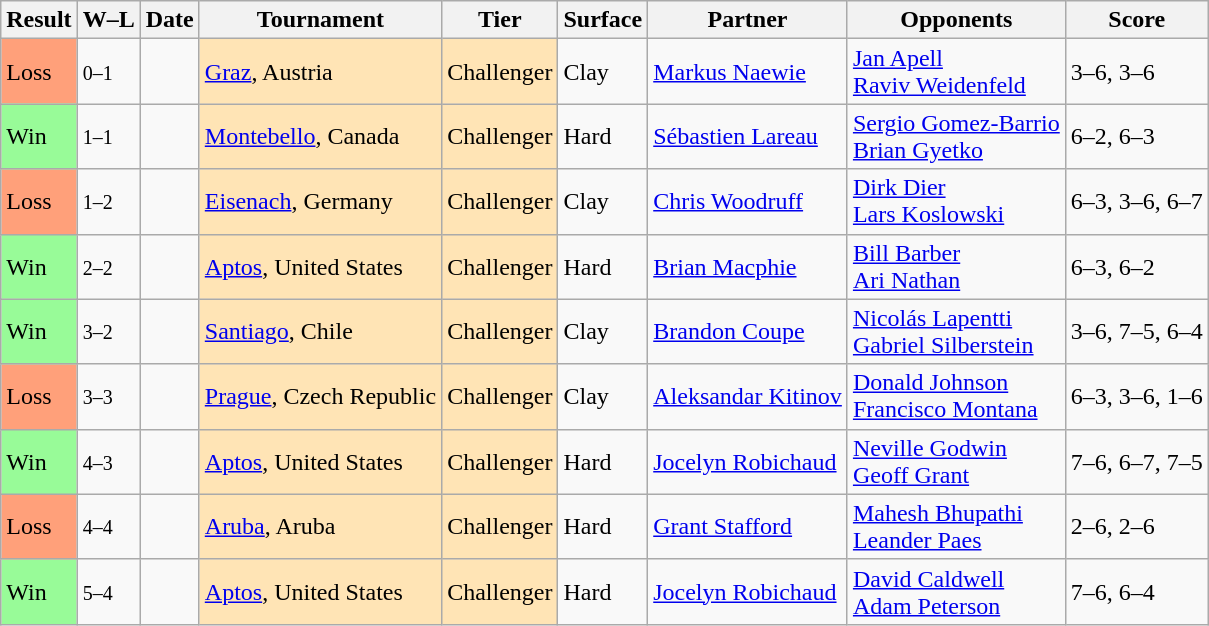<table class="sortable wikitable">
<tr>
<th>Result</th>
<th class="unsortable">W–L</th>
<th>Date</th>
<th>Tournament</th>
<th>Tier</th>
<th>Surface</th>
<th>Partner</th>
<th>Opponents</th>
<th class="unsortable">Score</th>
</tr>
<tr>
<td style="background:#ffa07a;">Loss</td>
<td><small>0–1</small></td>
<td></td>
<td style="background:moccasin;"><a href='#'>Graz</a>, Austria</td>
<td style="background:moccasin;">Challenger</td>
<td>Clay</td>
<td> <a href='#'>Markus Naewie</a></td>
<td> <a href='#'>Jan Apell</a> <br>  <a href='#'>Raviv Weidenfeld</a></td>
<td>3–6, 3–6</td>
</tr>
<tr>
<td style="background:#98fb98;">Win</td>
<td><small>1–1</small></td>
<td></td>
<td style="background:moccasin;"><a href='#'>Montebello</a>, Canada</td>
<td style="background:moccasin;">Challenger</td>
<td>Hard</td>
<td> <a href='#'>Sébastien Lareau</a></td>
<td> <a href='#'>Sergio Gomez-Barrio</a> <br>  <a href='#'>Brian Gyetko</a></td>
<td>6–2, 6–3</td>
</tr>
<tr>
<td style="background:#ffa07a;">Loss</td>
<td><small>1–2</small></td>
<td></td>
<td style="background:moccasin;"><a href='#'>Eisenach</a>, Germany</td>
<td style="background:moccasin;">Challenger</td>
<td>Clay</td>
<td> <a href='#'>Chris Woodruff</a></td>
<td> <a href='#'>Dirk Dier</a> <br>  <a href='#'>Lars Koslowski</a></td>
<td>6–3, 3–6, 6–7</td>
</tr>
<tr>
<td style="background:#98fb98;">Win</td>
<td><small>2–2</small></td>
<td></td>
<td style="background:moccasin;"><a href='#'>Aptos</a>, United States</td>
<td style="background:moccasin;">Challenger</td>
<td>Hard</td>
<td> <a href='#'>Brian Macphie</a></td>
<td> <a href='#'>Bill Barber</a> <br>  <a href='#'>Ari Nathan</a></td>
<td>6–3, 6–2</td>
</tr>
<tr>
<td style="background:#98fb98;">Win</td>
<td><small>3–2</small></td>
<td></td>
<td style="background:moccasin;"><a href='#'>Santiago</a>, Chile</td>
<td style="background:moccasin;">Challenger</td>
<td>Clay</td>
<td> <a href='#'>Brandon Coupe</a></td>
<td> <a href='#'>Nicolás Lapentti</a> <br>  <a href='#'>Gabriel Silberstein</a></td>
<td>3–6, 7–5, 6–4</td>
</tr>
<tr>
<td style="background:#ffa07a;">Loss</td>
<td><small>3–3</small></td>
<td></td>
<td style="background:moccasin;"><a href='#'>Prague</a>, Czech Republic</td>
<td style="background:moccasin;">Challenger</td>
<td>Clay</td>
<td> <a href='#'>Aleksandar Kitinov</a></td>
<td> <a href='#'>Donald Johnson</a> <br>  <a href='#'>Francisco Montana</a></td>
<td>6–3, 3–6, 1–6</td>
</tr>
<tr>
<td style="background:#98fb98;">Win</td>
<td><small>4–3</small></td>
<td></td>
<td style="background:moccasin;"><a href='#'>Aptos</a>, United States</td>
<td style="background:moccasin;">Challenger</td>
<td>Hard</td>
<td> <a href='#'>Jocelyn Robichaud</a></td>
<td> <a href='#'>Neville Godwin</a> <br>  <a href='#'>Geoff Grant</a></td>
<td>7–6, 6–7, 7–5</td>
</tr>
<tr>
<td style="background:#ffa07a;">Loss</td>
<td><small>4–4</small></td>
<td></td>
<td style="background:moccasin;"><a href='#'>Aruba</a>, Aruba</td>
<td style="background:moccasin;">Challenger</td>
<td>Hard</td>
<td> <a href='#'>Grant Stafford</a></td>
<td> <a href='#'>Mahesh Bhupathi</a> <br>  <a href='#'>Leander Paes</a></td>
<td>2–6, 2–6</td>
</tr>
<tr>
<td style="background:#98fb98;">Win</td>
<td><small>5–4</small></td>
<td></td>
<td style="background:moccasin;"><a href='#'>Aptos</a>, United States</td>
<td style="background:moccasin;">Challenger</td>
<td>Hard</td>
<td> <a href='#'>Jocelyn Robichaud</a></td>
<td> <a href='#'>David Caldwell</a> <br>  <a href='#'>Adam Peterson</a></td>
<td>7–6, 6–4</td>
</tr>
</table>
